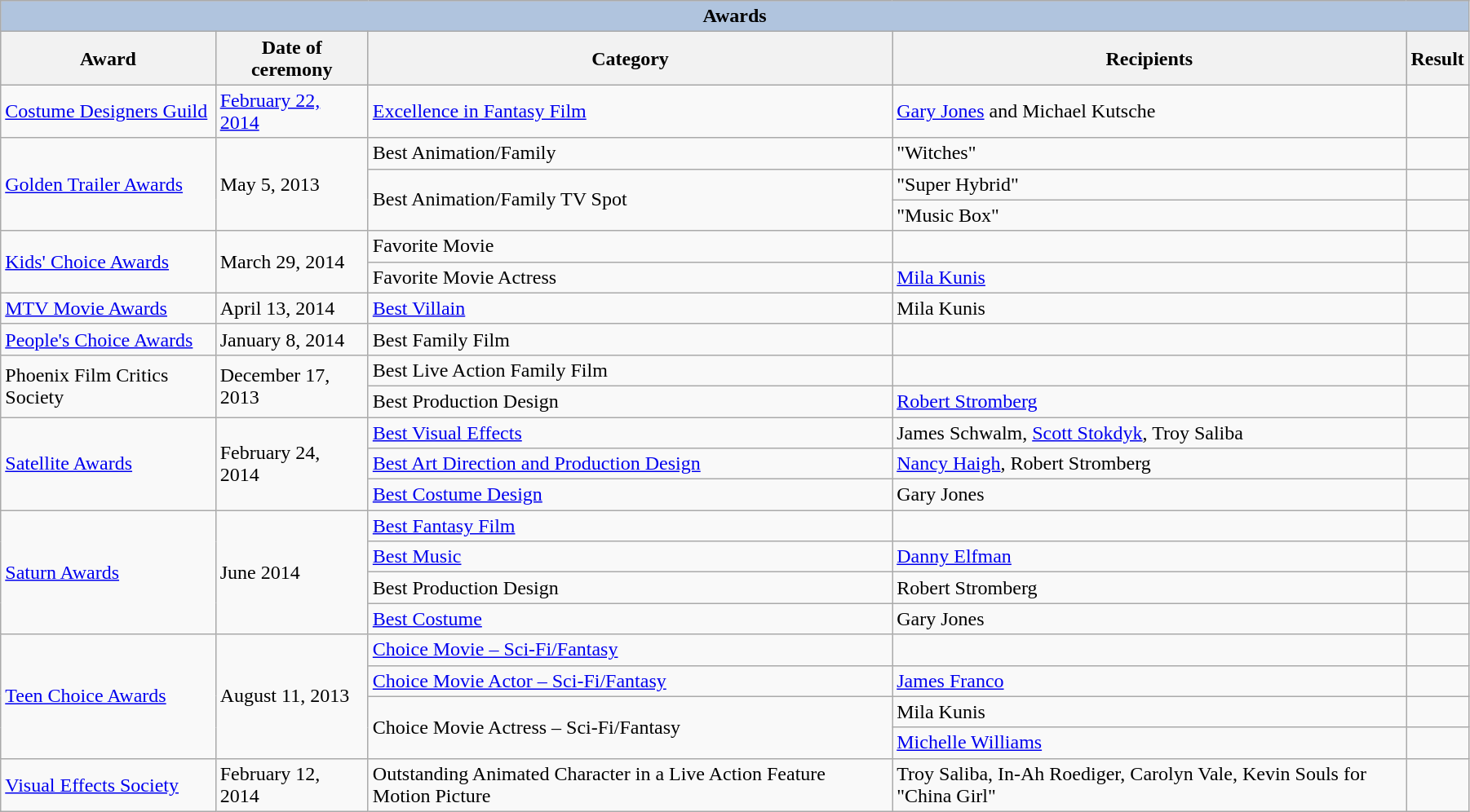<table class="wikitable" width="95%">
<tr style="background:#ccc; text-align:center;">
<th colspan="5" style="background: LightSteelBlue;">Awards</th>
</tr>
<tr style="background:#ccc; text-align:center;">
<th>Award</th>
<th>Date of ceremony</th>
<th>Category</th>
<th>Recipients</th>
<th>Result</th>
</tr>
<tr>
<td><a href='#'>Costume Designers Guild</a></td>
<td><a href='#'>February 22, 2014</a></td>
<td><a href='#'>Excellence in Fantasy Film</a></td>
<td><a href='#'>Gary Jones</a> and Michael Kutsche</td>
<td></td>
</tr>
<tr>
<td rowspan="3"><a href='#'>Golden Trailer Awards</a></td>
<td rowspan="3">May 5, 2013</td>
<td>Best Animation/Family</td>
<td>"Witches"</td>
<td></td>
</tr>
<tr>
<td rowspan="2">Best Animation/Family TV Spot</td>
<td>"Super Hybrid"</td>
<td></td>
</tr>
<tr>
<td>"Music Box"</td>
<td></td>
</tr>
<tr>
<td rowspan="2"><a href='#'>Kids' Choice Awards</a></td>
<td rowspan="2">March 29, 2014</td>
<td>Favorite Movie</td>
<td></td>
<td></td>
</tr>
<tr>
<td>Favorite Movie Actress</td>
<td><a href='#'>Mila Kunis</a></td>
<td></td>
</tr>
<tr>
<td><a href='#'>MTV Movie Awards</a></td>
<td>April 13, 2014</td>
<td><a href='#'>Best Villain</a></td>
<td>Mila Kunis</td>
<td></td>
</tr>
<tr>
<td><a href='#'>People's Choice Awards</a></td>
<td>January 8, 2014</td>
<td>Best Family Film</td>
<td></td>
<td></td>
</tr>
<tr>
<td rowspan="2">Phoenix Film Critics Society</td>
<td rowspan="2">December 17, 2013</td>
<td>Best Live Action Family Film</td>
<td></td>
<td></td>
</tr>
<tr>
<td>Best Production Design</td>
<td><a href='#'>Robert Stromberg</a></td>
<td></td>
</tr>
<tr>
<td rowspan="3"><a href='#'>Satellite Awards</a></td>
<td rowspan="3">February 24, 2014</td>
<td><a href='#'>Best Visual Effects</a></td>
<td>James Schwalm, <a href='#'>Scott Stokdyk</a>, Troy Saliba</td>
<td></td>
</tr>
<tr>
<td><a href='#'>Best Art Direction and Production Design</a></td>
<td><a href='#'>Nancy Haigh</a>, Robert Stromberg</td>
<td></td>
</tr>
<tr>
<td><a href='#'>Best Costume Design</a></td>
<td>Gary Jones</td>
<td></td>
</tr>
<tr>
<td rowspan="4"><a href='#'>Saturn Awards</a></td>
<td rowspan="4">June 2014</td>
<td><a href='#'>Best Fantasy Film</a></td>
<td></td>
<td></td>
</tr>
<tr>
<td><a href='#'>Best Music</a></td>
<td><a href='#'>Danny Elfman</a></td>
<td></td>
</tr>
<tr>
<td>Best Production Design</td>
<td>Robert Stromberg</td>
<td></td>
</tr>
<tr>
<td><a href='#'>Best Costume</a></td>
<td>Gary Jones</td>
<td></td>
</tr>
<tr>
<td rowspan="4"><a href='#'>Teen Choice Awards</a></td>
<td rowspan="4">August 11, 2013</td>
<td><a href='#'>Choice Movie – Sci-Fi/Fantasy</a></td>
<td></td>
<td></td>
</tr>
<tr>
<td><a href='#'>Choice Movie Actor – Sci-Fi/Fantasy</a></td>
<td><a href='#'>James Franco</a></td>
<td></td>
</tr>
<tr>
<td rowspan=2>Choice Movie Actress – Sci-Fi/Fantasy</td>
<td>Mila Kunis</td>
<td></td>
</tr>
<tr>
<td><a href='#'>Michelle Williams</a></td>
<td></td>
</tr>
<tr>
<td><a href='#'>Visual Effects Society</a></td>
<td>February 12, 2014</td>
<td>Outstanding Animated Character in a Live Action Feature Motion Picture</td>
<td>Troy Saliba, In-Ah Roediger, Carolyn Vale, Kevin Souls for "China Girl"</td>
<td></td>
</tr>
</table>
